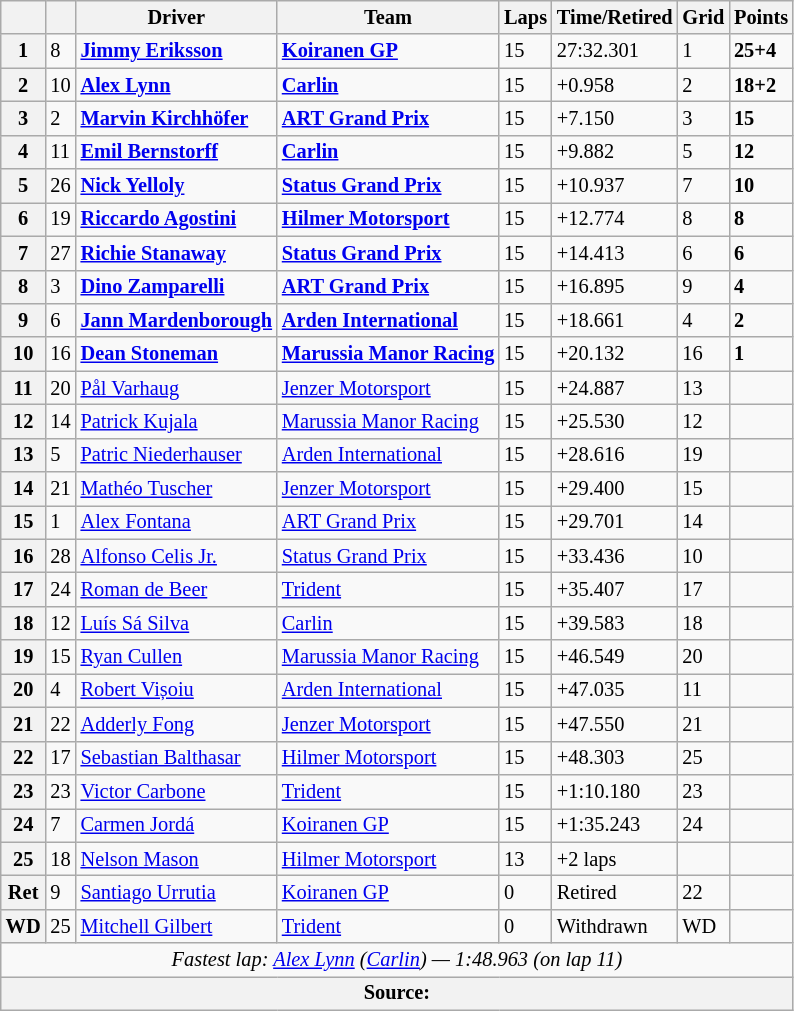<table class="wikitable" style="font-size:85%">
<tr>
<th></th>
<th></th>
<th>Driver</th>
<th>Team</th>
<th>Laps</th>
<th>Time/Retired</th>
<th>Grid</th>
<th>Points</th>
</tr>
<tr>
<th>1</th>
<td>8</td>
<td> <strong><a href='#'>Jimmy Eriksson</a></strong></td>
<td><strong><a href='#'>Koiranen GP</a></strong></td>
<td>15</td>
<td>27:32.301</td>
<td>1</td>
<td><strong>25+4</strong></td>
</tr>
<tr>
<th>2</th>
<td>10</td>
<td> <strong><a href='#'>Alex Lynn</a></strong></td>
<td><strong><a href='#'>Carlin</a></strong></td>
<td>15</td>
<td>+0.958</td>
<td>2</td>
<td><strong>18+2</strong></td>
</tr>
<tr>
<th>3</th>
<td>2</td>
<td> <strong><a href='#'>Marvin Kirchhöfer</a></strong></td>
<td><strong><a href='#'>ART Grand Prix</a></strong></td>
<td>15</td>
<td>+7.150</td>
<td>3</td>
<td><strong>15</strong></td>
</tr>
<tr>
<th>4</th>
<td>11</td>
<td> <strong><a href='#'>Emil Bernstorff</a></strong></td>
<td><strong><a href='#'>Carlin</a></strong></td>
<td>15</td>
<td>+9.882</td>
<td>5</td>
<td><strong>12</strong></td>
</tr>
<tr>
<th>5</th>
<td>26</td>
<td> <strong><a href='#'>Nick Yelloly</a></strong></td>
<td><strong><a href='#'>Status Grand Prix</a></strong></td>
<td>15</td>
<td>+10.937</td>
<td>7</td>
<td><strong>10</strong></td>
</tr>
<tr>
<th>6</th>
<td>19</td>
<td> <strong><a href='#'>Riccardo Agostini</a></strong></td>
<td><strong><a href='#'>Hilmer Motorsport</a></strong></td>
<td>15</td>
<td>+12.774</td>
<td>8</td>
<td><strong>8</strong></td>
</tr>
<tr>
<th>7</th>
<td>27</td>
<td> <strong><a href='#'>Richie Stanaway</a></strong></td>
<td><strong><a href='#'>Status Grand Prix</a></strong></td>
<td>15</td>
<td>+14.413</td>
<td>6</td>
<td><strong>6</strong></td>
</tr>
<tr>
<th>8</th>
<td>3</td>
<td> <strong><a href='#'>Dino Zamparelli</a></strong></td>
<td><strong><a href='#'>ART Grand Prix</a></strong></td>
<td>15</td>
<td>+16.895</td>
<td>9</td>
<td><strong>4</strong></td>
</tr>
<tr>
<th>9</th>
<td>6</td>
<td> <strong><a href='#'>Jann Mardenborough</a></strong></td>
<td><strong><a href='#'>Arden International</a></strong></td>
<td>15</td>
<td>+18.661</td>
<td>4</td>
<td><strong>2</strong></td>
</tr>
<tr>
<th>10</th>
<td>16</td>
<td> <strong><a href='#'>Dean Stoneman</a></strong></td>
<td><strong><a href='#'>Marussia Manor Racing</a></strong></td>
<td>15</td>
<td>+20.132</td>
<td>16</td>
<td><strong>1</strong></td>
</tr>
<tr>
<th>11</th>
<td>20</td>
<td> <a href='#'>Pål Varhaug</a></td>
<td><a href='#'>Jenzer Motorsport</a></td>
<td>15</td>
<td>+24.887</td>
<td>13</td>
<td></td>
</tr>
<tr>
<th>12</th>
<td>14</td>
<td> <a href='#'>Patrick Kujala</a></td>
<td><a href='#'>Marussia Manor Racing</a></td>
<td>15</td>
<td>+25.530</td>
<td>12</td>
<td></td>
</tr>
<tr>
<th>13</th>
<td>5</td>
<td> <a href='#'>Patric Niederhauser</a></td>
<td><a href='#'>Arden International</a></td>
<td>15</td>
<td>+28.616</td>
<td>19</td>
<td></td>
</tr>
<tr>
<th>14</th>
<td>21</td>
<td> <a href='#'>Mathéo Tuscher</a></td>
<td><a href='#'>Jenzer Motorsport</a></td>
<td>15</td>
<td>+29.400</td>
<td>15</td>
<td></td>
</tr>
<tr>
<th>15</th>
<td>1</td>
<td> <a href='#'>Alex Fontana</a></td>
<td><a href='#'>ART Grand Prix</a></td>
<td>15</td>
<td>+29.701</td>
<td>14</td>
<td></td>
</tr>
<tr>
<th>16</th>
<td>28</td>
<td> <a href='#'>Alfonso Celis Jr.</a></td>
<td><a href='#'>Status Grand Prix</a></td>
<td>15</td>
<td>+33.436</td>
<td>10</td>
<td></td>
</tr>
<tr>
<th>17</th>
<td>24</td>
<td> <a href='#'>Roman de Beer</a></td>
<td><a href='#'>Trident</a></td>
<td>15</td>
<td>+35.407</td>
<td>17</td>
<td></td>
</tr>
<tr>
<th>18</th>
<td>12</td>
<td> <a href='#'>Luís Sá Silva</a></td>
<td><a href='#'>Carlin</a></td>
<td>15</td>
<td>+39.583</td>
<td>18</td>
<td></td>
</tr>
<tr>
<th>19</th>
<td>15</td>
<td> <a href='#'>Ryan Cullen</a></td>
<td><a href='#'>Marussia Manor Racing</a></td>
<td>15</td>
<td>+46.549</td>
<td>20</td>
<td></td>
</tr>
<tr>
<th>20</th>
<td>4</td>
<td> <a href='#'>Robert Vișoiu</a></td>
<td><a href='#'>Arden International</a></td>
<td>15</td>
<td>+47.035</td>
<td>11</td>
<td></td>
</tr>
<tr>
<th>21</th>
<td>22</td>
<td> <a href='#'>Adderly Fong</a></td>
<td><a href='#'>Jenzer Motorsport</a></td>
<td>15</td>
<td>+47.550</td>
<td>21</td>
<td></td>
</tr>
<tr>
<th>22</th>
<td>17</td>
<td> <a href='#'>Sebastian Balthasar</a></td>
<td><a href='#'>Hilmer Motorsport</a></td>
<td>15</td>
<td>+48.303</td>
<td>25</td>
<td></td>
</tr>
<tr>
<th>23</th>
<td>23</td>
<td> <a href='#'>Victor Carbone</a></td>
<td><a href='#'>Trident</a></td>
<td>15</td>
<td>+1:10.180</td>
<td>23</td>
<td></td>
</tr>
<tr>
<th>24</th>
<td>7</td>
<td> <a href='#'>Carmen Jordá</a></td>
<td><a href='#'>Koiranen GP</a></td>
<td>15</td>
<td>+1:35.243</td>
<td>24</td>
<td></td>
</tr>
<tr>
<th>25</th>
<td>18</td>
<td> <a href='#'>Nelson Mason</a></td>
<td><a href='#'>Hilmer Motorsport</a></td>
<td>13</td>
<td>+2 laps</td>
<td></td>
<td></td>
</tr>
<tr>
<th>Ret</th>
<td>9</td>
<td> <a href='#'>Santiago Urrutia</a></td>
<td><a href='#'>Koiranen GP</a></td>
<td>0</td>
<td>Retired</td>
<td>22</td>
<td></td>
</tr>
<tr>
<th>WD</th>
<td>25</td>
<td> <a href='#'>Mitchell Gilbert</a></td>
<td><a href='#'>Trident</a></td>
<td>0</td>
<td>Withdrawn</td>
<td>WD</td>
<td></td>
</tr>
<tr>
<td colspan="8" align="center"><em>Fastest lap: <a href='#'>Alex Lynn</a> (<a href='#'>Carlin</a>) — 1:48.963 (on lap 11)</em></td>
</tr>
<tr>
<th colspan="8">Source:</th>
</tr>
</table>
